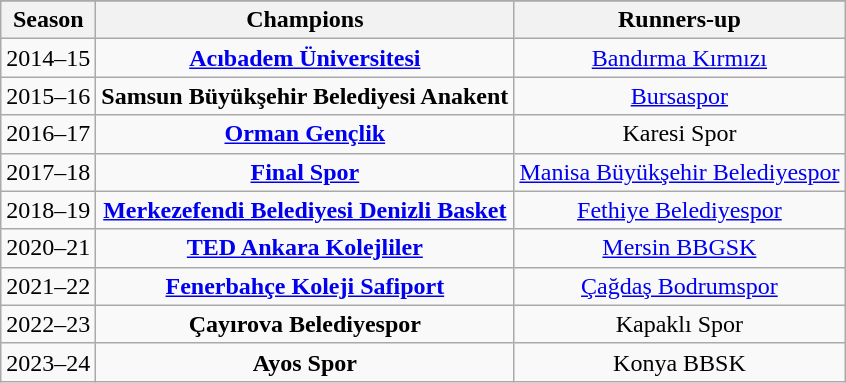<table class="wikitable sortable" style="width:360; margin:0; text-align:center">
<tr>
</tr>
<tr>
<th>Season</th>
<th>Champions</th>
<th>Runners-up</th>
</tr>
<tr>
<td>2014–15</td>
<td><strong><a href='#'>Acıbadem Üniversitesi</a></strong></td>
<td><a href='#'>Bandırma Kırmızı</a></td>
</tr>
<tr>
<td>2015–16</td>
<td><strong>Samsun Büyükşehir Belediyesi Anakent</strong></td>
<td><a href='#'>Bursaspor</a></td>
</tr>
<tr>
<td>2016–17</td>
<td><strong><a href='#'>Orman Gençlik</a></strong></td>
<td>Karesi Spor</td>
</tr>
<tr>
<td>2017–18</td>
<td><strong><a href='#'>Final Spor</a></strong></td>
<td><a href='#'>Manisa Büyükşehir Belediyespor</a></td>
</tr>
<tr>
<td>2018–19</td>
<td><strong><a href='#'>Merkezefendi Belediyesi Denizli Basket</a></strong></td>
<td><a href='#'>Fethiye Belediyespor</a></td>
</tr>
<tr>
<td>2020–21</td>
<td><strong><a href='#'>TED Ankara Kolejliler</a></strong></td>
<td><a href='#'>Mersin BBGSK</a></td>
</tr>
<tr>
<td>2021–22</td>
<td><strong><a href='#'>Fenerbahçe Koleji Safiport</a></strong></td>
<td><a href='#'>Çağdaş Bodrumspor</a></td>
</tr>
<tr>
<td>2022–23</td>
<td><strong>Çayırova Belediyespor</strong></td>
<td>Kapaklı Spor</td>
</tr>
<tr>
<td>2023–24</td>
<td><strong>Ayos Spor</strong></td>
<td>Konya BBSK</td>
</tr>
</table>
